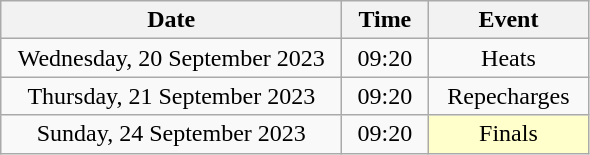<table class = "wikitable" style="text-align:center;">
<tr>
<th width=220>Date</th>
<th width=50>Time</th>
<th width=100>Event</th>
</tr>
<tr>
<td>Wednesday, 20 September 2023</td>
<td>09:20</td>
<td>Heats</td>
</tr>
<tr>
<td>Thursday, 21 September 2023</td>
<td>09:20</td>
<td>Repecharges</td>
</tr>
<tr>
<td>Sunday, 24 September 2023</td>
<td>09:20</td>
<td bgcolor=ffffcc>Finals</td>
</tr>
</table>
